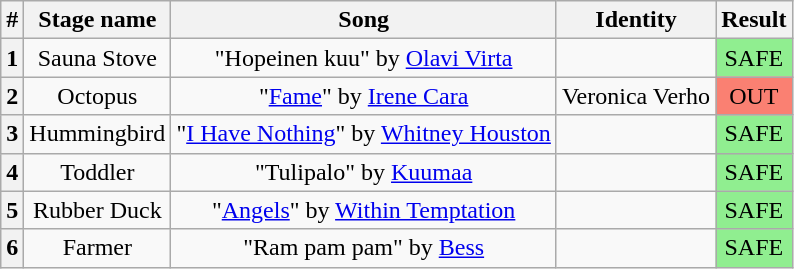<table class="wikitable plainrowheaders" style="text-align: center;">
<tr>
<th>#</th>
<th>Stage name</th>
<th>Song</th>
<th>Identity</th>
<th>Result</th>
</tr>
<tr>
<th>1</th>
<td>Sauna Stove</td>
<td>"Hopeinen kuu" by <a href='#'>Olavi Virta</a></td>
<td></td>
<td bgcolor="lightgreen">SAFE</td>
</tr>
<tr>
<th>2</th>
<td>Octopus</td>
<td>"<a href='#'>Fame</a>" by <a href='#'>Irene Cara</a></td>
<td>Veronica Verho</td>
<td bgcolor="salmon">OUT</td>
</tr>
<tr>
<th>3</th>
<td>Hummingbird</td>
<td>"<a href='#'>I Have Nothing</a>" by <a href='#'>Whitney Houston</a></td>
<td></td>
<td bgcolor="lightgreen">SAFE</td>
</tr>
<tr>
<th>4</th>
<td>Toddler</td>
<td>"Tulipalo" by <a href='#'>Kuumaa</a></td>
<td></td>
<td bgcolor="lightgreen">SAFE</td>
</tr>
<tr>
<th>5</th>
<td>Rubber Duck</td>
<td>"<a href='#'>Angels</a>" by <a href='#'>Within Temptation</a></td>
<td></td>
<td bgcolor="lightgreen">SAFE</td>
</tr>
<tr>
<th>6</th>
<td>Farmer</td>
<td>"Ram pam pam" by <a href='#'>Bess</a></td>
<td></td>
<td bgcolor="lightgreen">SAFE</td>
</tr>
</table>
